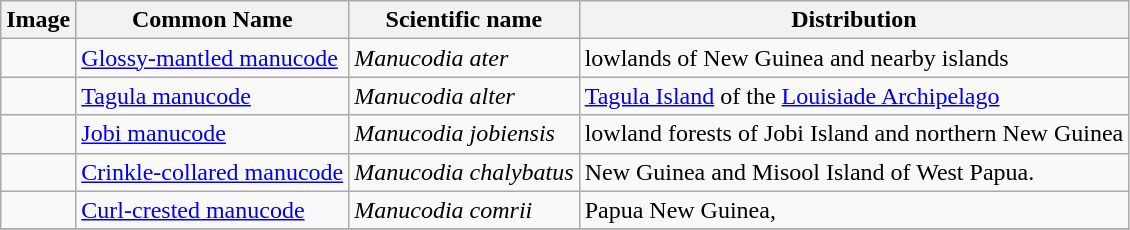<table class="wikitable">
<tr>
<th>Image</th>
<th>Common Name</th>
<th>Scientific name</th>
<th>Distribution</th>
</tr>
<tr>
<td></td>
<td><a href='#'>Glossy-mantled manucode</a></td>
<td><em>Manucodia ater</em></td>
<td>lowlands of New Guinea and nearby islands</td>
</tr>
<tr>
<td></td>
<td><a href='#'>Tagula manucode</a></td>
<td><em>Manucodia alter</em></td>
<td><a href='#'>Tagula Island</a> of the <a href='#'>Louisiade Archipelago</a></td>
</tr>
<tr>
<td></td>
<td><a href='#'>Jobi manucode</a></td>
<td><em>Manucodia jobiensis</em></td>
<td>lowland forests of Jobi Island and northern New Guinea</td>
</tr>
<tr>
<td></td>
<td><a href='#'>Crinkle-collared manucode</a></td>
<td><em>Manucodia chalybatus</em></td>
<td>New Guinea and Misool Island of West Papua.</td>
</tr>
<tr>
<td></td>
<td><a href='#'>Curl-crested manucode</a></td>
<td><em>Manucodia comrii</em></td>
<td>Papua New Guinea,</td>
</tr>
<tr>
</tr>
</table>
